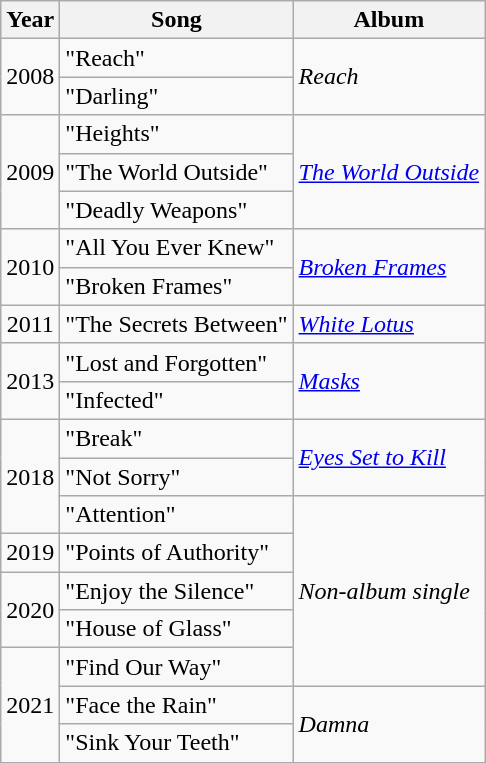<table class="wikitable">
<tr>
<th rowspan="1">Year</th>
<th rowspan="1">Song</th>
<th rowspan="1">Album</th>
</tr>
<tr>
<td align="center" rowspan="2">2008</td>
<td align="left">"Reach"</td>
<td rowspan="2"><em>Reach</em></td>
</tr>
<tr>
<td align="left">"Darling"</td>
</tr>
<tr>
<td align="center" rowspan="3">2009</td>
<td align="left">"Heights"</td>
<td rowspan="3"><em><a href='#'>The World Outside</a></em></td>
</tr>
<tr>
<td align="left">"The World Outside"</td>
</tr>
<tr>
<td align="left">"Deadly Weapons"<br></td>
</tr>
<tr>
<td align="center" rowspan="2">2010</td>
<td align="left">"All You Ever Knew"</td>
<td rowspan="2"><em><a href='#'>Broken Frames</a></em></td>
</tr>
<tr>
<td align="left">"Broken Frames"</td>
</tr>
<tr>
<td align="center">2011</td>
<td align="left">"The Secrets Between"</td>
<td><em><a href='#'>White Lotus</a></em></td>
</tr>
<tr>
<td align="center" rowspan="2">2013</td>
<td align="left">"Lost and Forgotten"</td>
<td rowspan="2"><em><a href='#'>Masks</a></em></td>
</tr>
<tr>
<td align="left">"Infected"</td>
</tr>
<tr>
<td align="center" rowspan="3">2018</td>
<td align="left">"Break"</td>
<td rowspan="2"><em><a href='#'>Eyes Set to Kill</a></em></td>
</tr>
<tr>
<td align="left">"Not Sorry"</td>
</tr>
<tr>
<td align="left">"Attention"</td>
<td rowspan="5"><em>Non-album single</em></td>
</tr>
<tr>
<td align="center">2019</td>
<td align="left">"Points of Authority"<br></td>
</tr>
<tr>
<td align="center"rowspan="2">2020</td>
<td align="left">"Enjoy the Silence"<br></td>
</tr>
<tr>
<td align="left">"House of Glass"</td>
</tr>
<tr>
<td align="center"rowspan="3">2021</td>
<td align="left">"Find Our Way"</td>
</tr>
<tr>
<td align="left">"Face the Rain"<br></td>
<td rowspan="2"><em>Damna</em></td>
</tr>
<tr>
<td align="left">"Sink Your Teeth"<br></td>
</tr>
</table>
